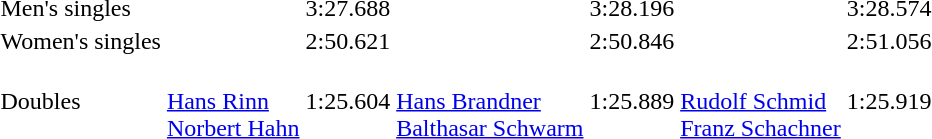<table>
<tr>
<td>Men's singles <br></td>
<td></td>
<td>3:27.688</td>
<td></td>
<td>3:28.196</td>
<td></td>
<td>3:28.574</td>
</tr>
<tr>
<td>Women's singles <br></td>
<td></td>
<td>2:50.621</td>
<td></td>
<td>2:50.846</td>
<td></td>
<td>2:51.056</td>
</tr>
<tr>
<td>Doubles <br></td>
<td><br> <a href='#'>Hans Rinn</a> <br> <a href='#'>Norbert Hahn</a></td>
<td>1:25.604</td>
<td><br> <a href='#'>Hans Brandner</a> <br> <a href='#'>Balthasar Schwarm</a></td>
<td>1:25.889</td>
<td><br> <a href='#'>Rudolf Schmid</a> <br> <a href='#'>Franz Schachner</a></td>
<td>1:25.919</td>
</tr>
</table>
